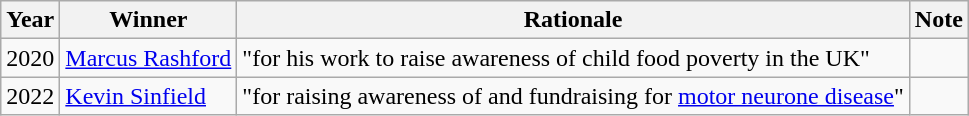<table class="wikitable">
<tr>
<th>Year</th>
<th>Winner</th>
<th>Rationale</th>
<th class="unsortable">Note</th>
</tr>
<tr>
<td align=center>2020</td>
<td><a href='#'>Marcus Rashford</a></td>
<td>"for his work to raise awareness of child food poverty in the UK"</td>
<td align=center></td>
</tr>
<tr>
<td align=center>2022</td>
<td><a href='#'>Kevin Sinfield</a></td>
<td>"for raising awareness of and fundraising for <a href='#'>motor neurone disease</a>"</td>
<td align=center></td>
</tr>
</table>
